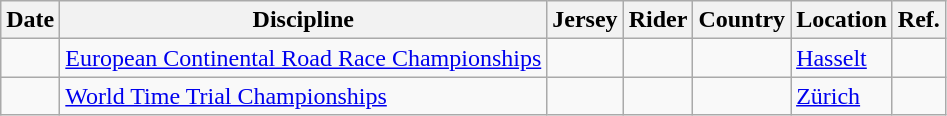<table class="wikitable sortable">
<tr>
<th>Date</th>
<th>Discipline</th>
<th>Jersey</th>
<th>Rider</th>
<th>Country</th>
<th>Location</th>
<th class="unsortable">Ref.</th>
</tr>
<tr>
<td></td>
<td><a href='#'>European Continental Road Race Championships</a></td>
<td align="center"></td>
<td></td>
<td></td>
<td><a href='#'>Hasselt</a></td>
<td align="center"></td>
</tr>
<tr>
<td></td>
<td><a href='#'>World Time Trial Championships</a></td>
<td align="center"></td>
<td></td>
<td></td>
<td><a href='#'>Zürich</a></td>
<td align="center"></td>
</tr>
</table>
